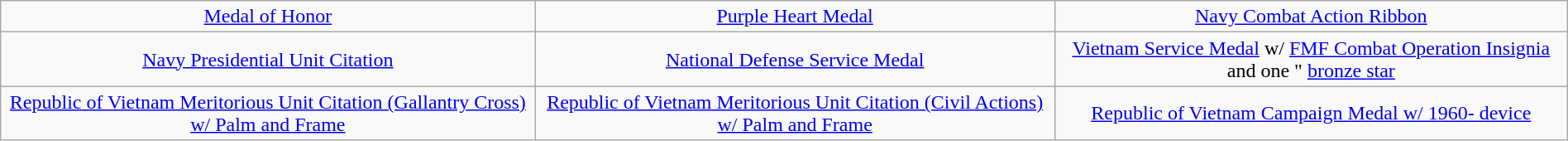<table class="wikitable" style="margin:1em auto; text-align:center;">
<tr>
<td><a href='#'>Medal of Honor</a></td>
<td><a href='#'>Purple Heart Medal</a></td>
<td><a href='#'>Navy Combat Action Ribbon</a></td>
</tr>
<tr>
<td><a href='#'>Navy Presidential Unit Citation</a></td>
<td><a href='#'>National Defense Service Medal</a></td>
<td><a href='#'>Vietnam Service Medal</a> w/ <a href='#'>FMF Combat Operation Insignia</a> and one " <a href='#'>bronze star</a></td>
</tr>
<tr>
<td><a href='#'>Republic of Vietnam Meritorious Unit Citation (Gallantry Cross) w/ Palm and Frame</a></td>
<td><a href='#'>Republic of Vietnam Meritorious Unit Citation (Civil Actions) w/ Palm and Frame</a></td>
<td><a href='#'>Republic of Vietnam Campaign Medal w/ 1960- device</a></td>
</tr>
</table>
